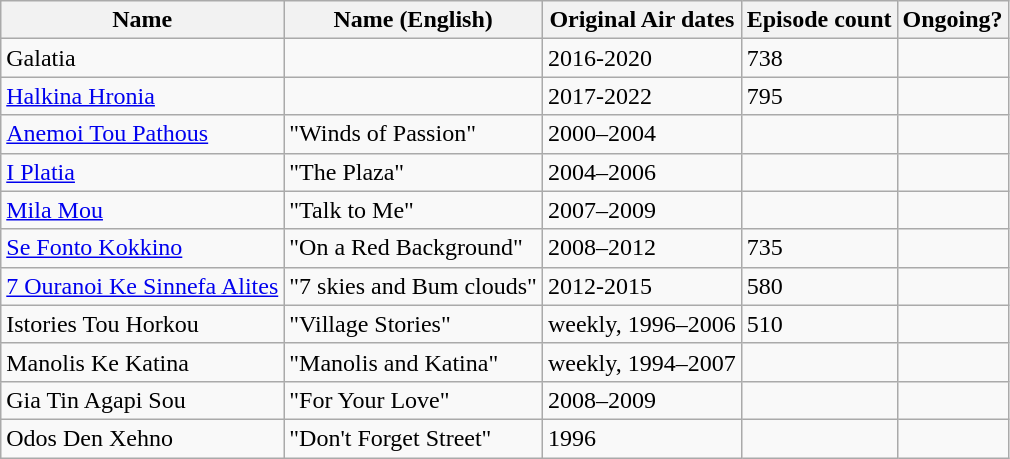<table class="wikitable sortable">
<tr>
<th>Name</th>
<th>Name (English)</th>
<th>Original Air dates</th>
<th>Episode count</th>
<th>Ongoing?</th>
</tr>
<tr>
<td>Galatia</td>
<td></td>
<td>2016-2020</td>
<td>738</td>
<td></td>
</tr>
<tr>
<td><a href='#'>Halkina Hronia</a></td>
<td></td>
<td>2017-2022</td>
<td>795</td>
<td></td>
</tr>
<tr>
<td><a href='#'>Anemoi Tou Pathous</a></td>
<td>"Winds of Passion"</td>
<td>2000–2004</td>
<td></td>
<td></td>
</tr>
<tr>
<td><a href='#'>I Platia</a></td>
<td>"The Plaza"</td>
<td>2004–2006</td>
<td></td>
<td></td>
</tr>
<tr>
<td><a href='#'>Mila Mou</a></td>
<td>"Talk to Me"</td>
<td>2007–2009</td>
<td></td>
<td></td>
</tr>
<tr>
<td><a href='#'>Se Fonto Kokkino</a></td>
<td>"On a Red Background"</td>
<td>2008–2012</td>
<td>735</td>
<td></td>
</tr>
<tr>
<td><a href='#'>7 Ouranoi Ke Sinnefa Alites</a></td>
<td>"7 skies and Bum clouds"</td>
<td>2012-2015</td>
<td>580</td>
<td></td>
</tr>
<tr>
<td>Istories Tou Horkou</td>
<td>"Village Stories"</td>
<td>weekly, 1996–2006</td>
<td>510</td>
<td></td>
</tr>
<tr>
<td>Manolis Ke Katina</td>
<td>"Manolis and Katina"</td>
<td>weekly, 1994–2007</td>
<td></td>
<td></td>
</tr>
<tr>
<td>Gia Tin Agapi Sou</td>
<td>"For Your Love"</td>
<td>2008–2009</td>
<td></td>
<td></td>
</tr>
<tr>
<td>Odos Den Xehno</td>
<td>"Don't Forget Street"</td>
<td>1996</td>
<td></td>
<td></td>
</tr>
</table>
